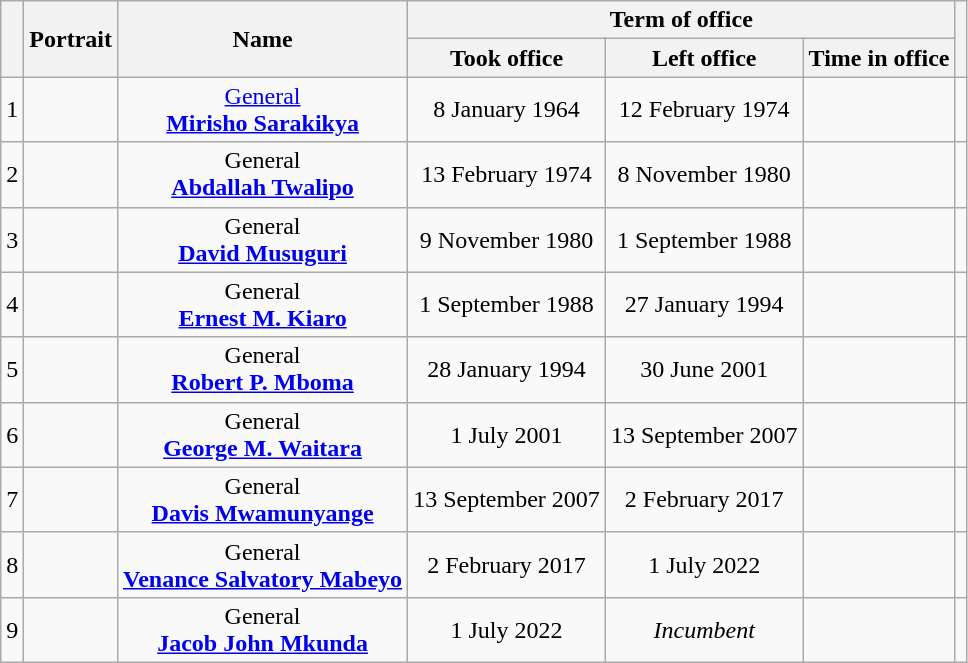<table class="wikitable" style="text-align:center">
<tr>
<th rowspan=2></th>
<th rowspan=2>Portrait</th>
<th rowspan=2>Name<br></th>
<th colspan=3>Term of office</th>
<th rowspan=2></th>
</tr>
<tr>
<th>Took office</th>
<th>Left office</th>
<th>Time in office</th>
</tr>
<tr>
<td>1</td>
<td></td>
<td><a href='#'>General</a><br><strong><a href='#'>Mirisho Sarakikya</a></strong></td>
<td>8 January 1964</td>
<td>12 February 1974</td>
<td></td>
<td></td>
</tr>
<tr>
<td>2</td>
<td></td>
<td>General<br><strong><a href='#'>Abdallah Twalipo</a></strong></td>
<td>13 February 1974</td>
<td>8 November 1980</td>
<td></td>
<td></td>
</tr>
<tr>
<td>3</td>
<td></td>
<td>General<br><strong><a href='#'>David Musuguri</a></strong><br></td>
<td>9 November 1980</td>
<td>1 September 1988</td>
<td></td>
<td></td>
</tr>
<tr>
<td>4</td>
<td></td>
<td>General<br><strong><a href='#'>Ernest M. Kiaro</a></strong></td>
<td>1 September 1988</td>
<td>27 January 1994</td>
<td></td>
<td></td>
</tr>
<tr>
<td>5</td>
<td></td>
<td>General<br><strong><a href='#'>Robert P. Mboma</a></strong></td>
<td>28 January 1994</td>
<td>30 June 2001</td>
<td></td>
<td></td>
</tr>
<tr>
<td>6</td>
<td></td>
<td>General<br><strong><a href='#'>George M. Waitara</a></strong></td>
<td>1 July 2001</td>
<td>13 September 2007</td>
<td></td>
<td></td>
</tr>
<tr>
<td>7</td>
<td></td>
<td>General<br><strong><a href='#'>Davis Mwamunyange</a></strong><br></td>
<td>13 September 2007</td>
<td>2 February 2017</td>
<td></td>
<td></td>
</tr>
<tr>
<td>8</td>
<td></td>
<td>General<br><strong><a href='#'>Venance Salvatory Mabeyo</a></strong><br></td>
<td>2 February 2017</td>
<td>1 July 2022</td>
<td></td>
<td></td>
</tr>
<tr>
<td>9</td>
<td></td>
<td>General<br><strong><a href='#'>Jacob John Mkunda</a></strong><br></td>
<td>1 July 2022</td>
<td><em>Incumbent</em></td>
<td></td>
<td></td>
</tr>
</table>
